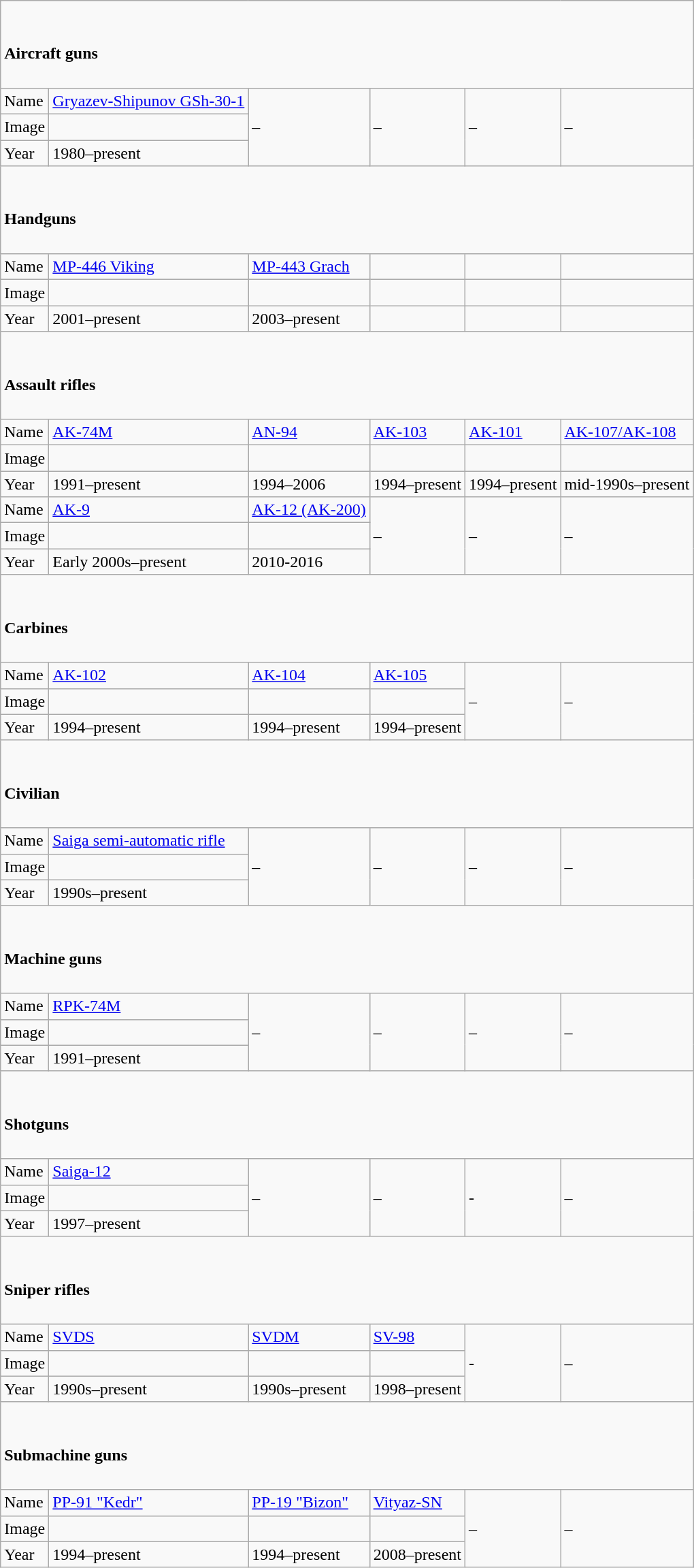<table class="wikitable">
<tr>
<td colspan="6"><br><h4>Aircraft guns</h4></td>
</tr>
<tr>
<td>Name</td>
<td><a href='#'>Gryazev-Shipunov GSh-30-1</a></td>
<td rowspan="3">–</td>
<td rowspan="3">–</td>
<td rowspan="3">–</td>
<td rowspan="3">–</td>
</tr>
<tr>
<td>Image</td>
<td></td>
</tr>
<tr>
<td>Year</td>
<td>1980–present</td>
</tr>
<tr>
<td colspan="6"><br><h4>Handguns</h4></td>
</tr>
<tr>
<td>Name</td>
<td><a href='#'>MP-446 Viking</a></td>
<td><a href='#'>MP-443 Grach</a></td>
<td></td>
<td></td>
<td></td>
</tr>
<tr>
<td>Image</td>
<td></td>
<td></td>
<td></td>
<td></td>
<td></td>
</tr>
<tr>
<td>Year</td>
<td>2001–present</td>
<td>2003–present</td>
<td></td>
<td></td>
<td></td>
</tr>
<tr>
<td colspan="6"><br><h4>Assault rifles</h4></td>
</tr>
<tr>
<td>Name</td>
<td><a href='#'>AK-74M</a></td>
<td><a href='#'>AN-94</a></td>
<td><a href='#'>AK-103</a></td>
<td><a href='#'>AK-101</a></td>
<td><a href='#'>AK-107/AK-108</a></td>
</tr>
<tr>
<td>Image</td>
<td></td>
<td></td>
<td></td>
<td></td>
<td></td>
</tr>
<tr>
<td>Year</td>
<td>1991–present</td>
<td>1994–2006</td>
<td>1994–present</td>
<td>1994–present</td>
<td>mid-1990s–present</td>
</tr>
<tr>
<td>Name</td>
<td><a href='#'>AK-9</a></td>
<td><a href='#'>AK-12 (AK-200)</a></td>
<td rowspan="3">–</td>
<td rowspan="3">–</td>
<td rowspan="3">–</td>
</tr>
<tr>
<td>Image</td>
<td></td>
<td></td>
</tr>
<tr>
<td>Year</td>
<td>Early 2000s–present</td>
<td>2010-2016</td>
</tr>
<tr>
<td colspan="6"><br><h4>Carbines</h4></td>
</tr>
<tr>
<td>Name</td>
<td><a href='#'>AK-102</a></td>
<td><a href='#'>AK-104</a></td>
<td><a href='#'>AK-105</a></td>
<td rowspan="3">–</td>
<td rowspan="3">–</td>
</tr>
<tr>
<td>Image</td>
<td></td>
<td></td>
<td></td>
</tr>
<tr>
<td>Year</td>
<td>1994–present</td>
<td>1994–present</td>
<td>1994–present</td>
</tr>
<tr>
<td colspan="6"><br><h4>Civilian</h4></td>
</tr>
<tr>
<td>Name</td>
<td><a href='#'>Saiga semi-automatic rifle</a></td>
<td rowspan="3">–</td>
<td rowspan="3">–</td>
<td rowspan="3">–</td>
<td rowspan="3">–</td>
</tr>
<tr>
<td>Image</td>
<td></td>
</tr>
<tr>
<td>Year</td>
<td>1990s–present</td>
</tr>
<tr>
<td colspan="6"><br><h4>Machine guns</h4></td>
</tr>
<tr>
<td>Name</td>
<td><a href='#'>RPK-74M</a></td>
<td rowspan="3">–</td>
<td rowspan="3">–</td>
<td rowspan="3">–</td>
<td rowspan="3">–</td>
</tr>
<tr>
<td>Image</td>
<td></td>
</tr>
<tr>
<td>Year</td>
<td>1991–present</td>
</tr>
<tr>
<td colspan="6"><br><h4>Shotguns</h4></td>
</tr>
<tr>
<td>Name</td>
<td><a href='#'>Saiga-12</a></td>
<td rowspan="3">–</td>
<td rowspan="3">–</td>
<td rowspan="3">-</td>
<td rowspan="3">–</td>
</tr>
<tr>
<td>Image</td>
<td></td>
</tr>
<tr>
<td>Year</td>
<td>1997–present</td>
</tr>
<tr>
<td colspan="6"><br><h4>Sniper rifles</h4></td>
</tr>
<tr>
<td>Name</td>
<td><a href='#'>SVDS</a></td>
<td><a href='#'>SVDM</a></td>
<td><a href='#'>SV-98</a></td>
<td rowspan="3">-</td>
<td rowspan="3">–</td>
</tr>
<tr>
<td>Image</td>
<td></td>
<td></td>
<td></td>
</tr>
<tr>
<td>Year</td>
<td>1990s–present</td>
<td>1990s–present</td>
<td>1998–present</td>
</tr>
<tr>
<td colspan="6"><br><h4>Submachine guns</h4></td>
</tr>
<tr>
<td>Name</td>
<td><a href='#'>PP-91 "Kedr"</a></td>
<td><a href='#'>PP-19 "Bizon"</a></td>
<td><a href='#'>Vityaz-SN</a></td>
<td rowspan="3">–</td>
<td rowspan="3">–</td>
</tr>
<tr>
<td>Image</td>
<td></td>
<td></td>
<td></td>
</tr>
<tr>
<td>Year</td>
<td>1994–present</td>
<td>1994–present</td>
<td>2008–present</td>
</tr>
</table>
